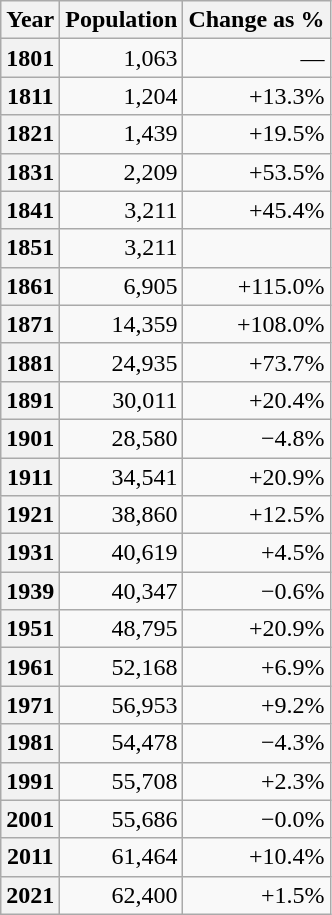<table class="wikitable">
<tr>
<th scope="col">Year</th>
<th scope="col">Population</th>
<th scope="col">Change as %</th>
</tr>
<tr>
<th scope="row">1801</th>
<td style="text-align:right;">1,063</td>
<td style="text-align:right;">—</td>
</tr>
<tr>
<th scope="row">1811</th>
<td style="text-align:right;">1,204</td>
<td style="text-align:right;">+13.3%</td>
</tr>
<tr>
<th scope="row">1821</th>
<td style="text-align:right;">1,439</td>
<td style="text-align:right;">+19.5%</td>
</tr>
<tr>
<th scope="row">1831</th>
<td style="text-align:right;">2,209</td>
<td style="text-align:right;">+53.5%</td>
</tr>
<tr>
<th scope="row">1841</th>
<td style="text-align:right;">3,211</td>
<td style="text-align:right;">+45.4%</td>
</tr>
<tr>
<th scope="row">1851</th>
<td style="text-align:right;">3,211</td>
<td style="text-align:right;"></td>
</tr>
<tr>
<th scope="row">1861</th>
<td style="text-align:right;">6,905</td>
<td style="text-align:right;">+115.0%</td>
</tr>
<tr>
<th scope="row">1871</th>
<td style="text-align:right;">14,359</td>
<td style="text-align:right;">+108.0%</td>
</tr>
<tr>
<th scope="row">1881</th>
<td style="text-align:right;">24,935</td>
<td style="text-align:right;">+73.7%</td>
</tr>
<tr>
<th scope="row">1891</th>
<td style="text-align:right;">30,011</td>
<td style="text-align:right;">+20.4%</td>
</tr>
<tr>
<th scope="row">1901</th>
<td style="text-align:right;">28,580</td>
<td style="text-align:right;">−4.8%</td>
</tr>
<tr>
<th scope="row">1911</th>
<td style="text-align:right;">34,541</td>
<td style="text-align:right;">+20.9%</td>
</tr>
<tr>
<th scope="row">1921</th>
<td style="text-align:right;">38,860</td>
<td style="text-align:right;">+12.5%</td>
</tr>
<tr>
<th scope="row">1931</th>
<td style="text-align:right;">40,619</td>
<td style="text-align:right;">+4.5%</td>
</tr>
<tr>
<th scope="row">1939</th>
<td style="text-align:right;">40,347</td>
<td style="text-align:right;">−0.6%</td>
</tr>
<tr>
<th scope="row">1951</th>
<td style="text-align:right;">48,795</td>
<td style="text-align:right;">+20.9%</td>
</tr>
<tr>
<th scope="row">1961</th>
<td style="text-align:right;">52,168</td>
<td style="text-align:right;">+6.9%</td>
</tr>
<tr>
<th scope="row">1971</th>
<td style="text-align:right;">56,953</td>
<td style="text-align:right;">+9.2%</td>
</tr>
<tr>
<th scope="row">1981</th>
<td style="text-align:right;">54,478</td>
<td style="text-align:right;">−4.3%</td>
</tr>
<tr>
<th scope="row">1991</th>
<td style="text-align:right;">55,708</td>
<td style="text-align:right;">+2.3%</td>
</tr>
<tr>
<th scope="row">2001</th>
<td style="text-align:right;">55,686</td>
<td style="text-align:right;">−0.0%</td>
</tr>
<tr>
<th scope="row">2011</th>
<td style="text-align:right;">61,464</td>
<td style="text-align:right;">+10.4%</td>
</tr>
<tr>
<th scope="row">2021</th>
<td style="text-align:right;">62,400</td>
<td style="text-align:right;">+1.5%</td>
</tr>
</table>
